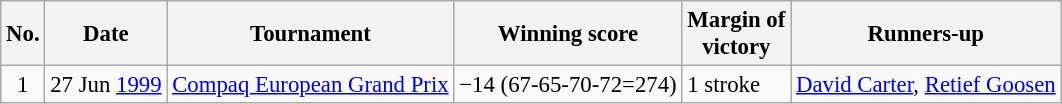<table class="wikitable" style="font-size:95%;">
<tr>
<th>No.</th>
<th>Date</th>
<th>Tournament</th>
<th>Winning score</th>
<th>Margin of<br>victory</th>
<th>Runners-up</th>
</tr>
<tr>
<td align=center>1</td>
<td>27 Jun <a href='#'>1999</a></td>
<td><a href='#'>Compaq European Grand Prix</a></td>
<td>−14 (67-65-70-72=274)</td>
<td>1 stroke</td>
<td> <a href='#'>David Carter</a>,  <a href='#'>Retief Goosen</a></td>
</tr>
</table>
